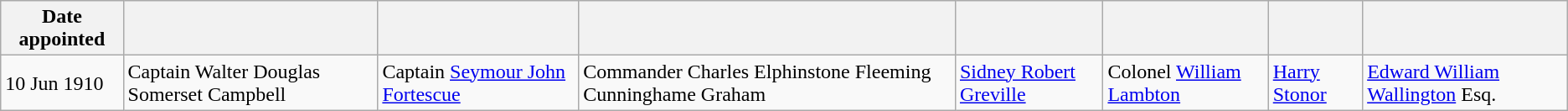<table class="wikitable">
<tr>
<th>Date appointed</th>
<th></th>
<th></th>
<th></th>
<th></th>
<th></th>
<th></th>
<th></th>
</tr>
<tr>
<td>10 Jun 1910</td>
<td>Captain Walter Douglas Somerset Campbell</td>
<td>Captain <a href='#'>Seymour John Fortescue</a></td>
<td>Commander Charles Elphinstone Fleeming Cunninghame Graham</td>
<td><a href='#'>Sidney Robert Greville</a></td>
<td>Colonel <a href='#'>William Lambton</a></td>
<td><a href='#'>Harry Stonor</a></td>
<td rowspan=9><a href='#'>Edward William Wallington</a> Esq.</td>
</tr>
</table>
